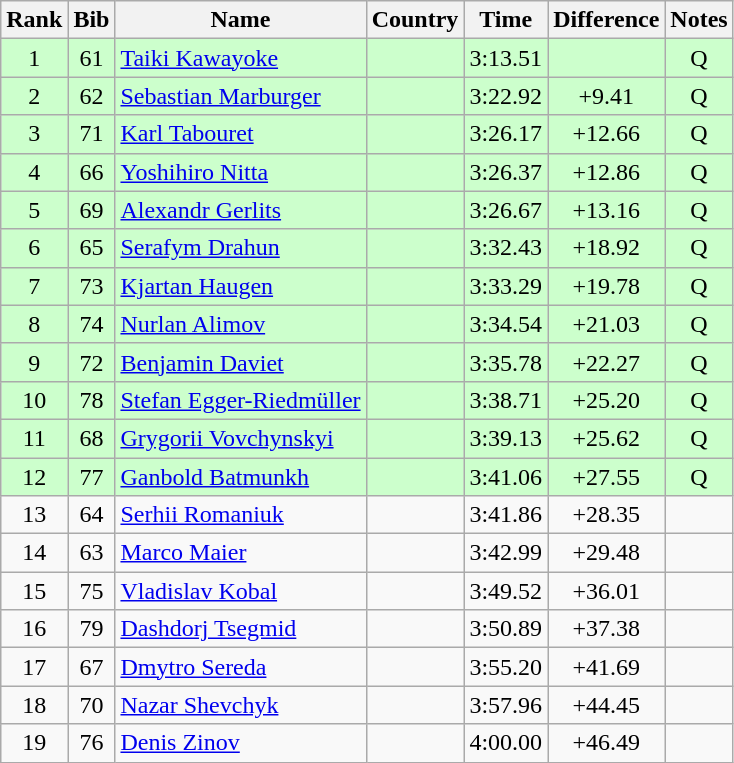<table class="wikitable sortable" style="text-align:center">
<tr>
<th>Rank</th>
<th>Bib</th>
<th>Name</th>
<th>Country</th>
<th>Time</th>
<th>Difference</th>
<th>Notes</th>
</tr>
<tr bgcolor=ccffcc>
<td>1</td>
<td>61</td>
<td align=left><a href='#'>Taiki Kawayoke</a></td>
<td align=left></td>
<td>3:13.51</td>
<td></td>
<td>Q</td>
</tr>
<tr bgcolor=ccffcc>
<td>2</td>
<td>62</td>
<td align=left><a href='#'>Sebastian Marburger</a></td>
<td align=left></td>
<td>3:22.92</td>
<td>+9.41</td>
<td>Q</td>
</tr>
<tr bgcolor=ccffcc>
<td>3</td>
<td>71</td>
<td align=left><a href='#'>Karl Tabouret</a></td>
<td align=left></td>
<td>3:26.17</td>
<td>+12.66</td>
<td>Q</td>
</tr>
<tr bgcolor=ccffcc>
<td>4</td>
<td>66</td>
<td align=left><a href='#'>Yoshihiro Nitta</a></td>
<td align=left></td>
<td>3:26.37</td>
<td>+12.86</td>
<td>Q</td>
</tr>
<tr bgcolor=ccffcc>
<td>5</td>
<td>69</td>
<td align=left><a href='#'>Alexandr Gerlits</a></td>
<td align=left></td>
<td>3:26.67</td>
<td>+13.16</td>
<td>Q</td>
</tr>
<tr bgcolor=ccffcc>
<td>6</td>
<td>65</td>
<td align=left><a href='#'>Serafym Drahun</a></td>
<td align=left></td>
<td>3:32.43</td>
<td>+18.92</td>
<td>Q</td>
</tr>
<tr bgcolor=ccffcc>
<td>7</td>
<td>73</td>
<td align=left><a href='#'>Kjartan Haugen</a></td>
<td align=left></td>
<td>3:33.29</td>
<td>+19.78</td>
<td>Q</td>
</tr>
<tr bgcolor=ccffcc>
<td>8</td>
<td>74</td>
<td align=left><a href='#'>Nurlan Alimov</a></td>
<td align=left></td>
<td>3:34.54</td>
<td>+21.03</td>
<td>Q</td>
</tr>
<tr bgcolor=ccffcc>
<td>9</td>
<td>72</td>
<td align=left><a href='#'>Benjamin Daviet</a></td>
<td align=left></td>
<td>3:35.78</td>
<td>+22.27</td>
<td>Q</td>
</tr>
<tr bgcolor=ccffcc>
<td>10</td>
<td>78</td>
<td align=left><a href='#'>Stefan Egger-Riedmüller</a></td>
<td align=left></td>
<td>3:38.71</td>
<td>+25.20</td>
<td>Q</td>
</tr>
<tr bgcolor=ccffcc>
<td>11</td>
<td>68</td>
<td align=left><a href='#'>Grygorii Vovchynskyi</a></td>
<td align=left></td>
<td>3:39.13</td>
<td>+25.62</td>
<td>Q</td>
</tr>
<tr bgcolor=ccffcc>
<td>12</td>
<td>77</td>
<td align=left><a href='#'>Ganbold Batmunkh</a></td>
<td align=left></td>
<td>3:41.06</td>
<td>+27.55</td>
<td>Q</td>
</tr>
<tr>
<td>13</td>
<td>64</td>
<td align=left><a href='#'>Serhii Romaniuk</a></td>
<td align=left></td>
<td>3:41.86</td>
<td>+28.35</td>
<td></td>
</tr>
<tr>
<td>14</td>
<td>63</td>
<td align=left><a href='#'>Marco Maier</a></td>
<td align=left></td>
<td>3:42.99</td>
<td>+29.48</td>
<td></td>
</tr>
<tr>
<td>15</td>
<td>75</td>
<td align=left><a href='#'>Vladislav Kobal</a></td>
<td align=left></td>
<td>3:49.52</td>
<td>+36.01</td>
<td></td>
</tr>
<tr>
<td>16</td>
<td>79</td>
<td align=left><a href='#'>Dashdorj Tsegmid</a></td>
<td align=left></td>
<td>3:50.89</td>
<td>+37.38</td>
<td></td>
</tr>
<tr>
<td>17</td>
<td>67</td>
<td align=left><a href='#'>Dmytro Sereda</a></td>
<td align=left></td>
<td>3:55.20</td>
<td>+41.69</td>
<td></td>
</tr>
<tr>
<td>18</td>
<td>70</td>
<td align=left><a href='#'>Nazar Shevchyk</a></td>
<td align=left></td>
<td>3:57.96</td>
<td>+44.45</td>
<td></td>
</tr>
<tr>
<td>19</td>
<td>76</td>
<td align=left><a href='#'>Denis Zinov</a></td>
<td align=left></td>
<td>4:00.00</td>
<td>+46.49</td>
<td></td>
</tr>
</table>
